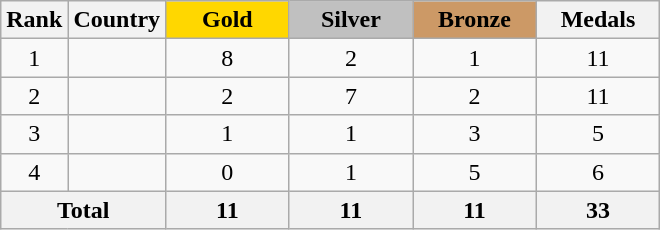<table class="wikitable">
<tr>
<th>Rank</th>
<th>Country</th>
<th style="background:#FFD700;" width="75">Gold</th>
<th style="background:#C0C0C0;" width="75">Silver</th>
<th style="background:#CC9966;" width="75">Bronze</th>
<th width="75">Medals</th>
</tr>
<tr align=center>
<td>1</td>
<td align=left></td>
<td>8</td>
<td>2</td>
<td>1</td>
<td>11</td>
</tr>
<tr align=center>
<td>2</td>
<td align=left></td>
<td>2</td>
<td>7</td>
<td>2</td>
<td>11</td>
</tr>
<tr align=center>
<td>3</td>
<td align=left>  </td>
<td>1</td>
<td>1</td>
<td>3</td>
<td>5</td>
</tr>
<tr align=center>
<td>4</td>
<td align=left></td>
<td>0</td>
<td>1</td>
<td>5</td>
<td>6</td>
</tr>
<tr>
<th colspan=2>Total</th>
<th>11</th>
<th>11</th>
<th>11</th>
<th>33</th>
</tr>
</table>
